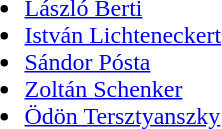<table>
<tr>
<td><br><ul><li><a href='#'>László Berti</a></li><li><a href='#'>István Lichteneckert</a></li><li><a href='#'>Sándor Pósta</a></li><li><a href='#'>Zoltán Schenker</a></li><li><a href='#'>Ödön Tersztyanszky</a></li></ul></td>
</tr>
</table>
